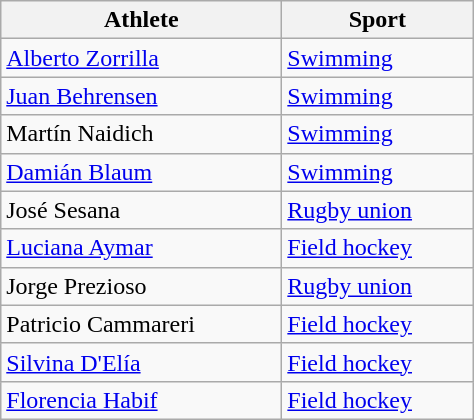<table class="wikitable sortable" style="text-align:left">
<tr>
<th width=180px>Athlete</th>
<th width=120px>Sport</th>
</tr>
<tr>
<td> <a href='#'>Alberto Zorrilla</a></td>
<td><a href='#'>Swimming</a></td>
</tr>
<tr>
<td> <a href='#'>Juan Behrensen</a></td>
<td><a href='#'>Swimming</a></td>
</tr>
<tr>
<td> Martín Naidich </td>
<td><a href='#'>Swimming</a></td>
</tr>
<tr>
<td> <a href='#'>Damián Blaum</a></td>
<td><a href='#'>Swimming</a></td>
</tr>
<tr>
<td>  José Sesana </td>
<td><a href='#'>Rugby union</a></td>
</tr>
<tr>
<td> <a href='#'>Luciana Aymar</a></td>
<td><a href='#'>Field hockey</a></td>
</tr>
<tr>
<td> Jorge Prezioso </td>
<td><a href='#'>Rugby union</a></td>
</tr>
<tr>
<td> Patricio Cammareri </td>
<td><a href='#'>Field hockey</a></td>
</tr>
<tr>
<td> <a href='#'>Silvina D'Elía</a></td>
<td><a href='#'>Field hockey</a></td>
</tr>
<tr>
<td> <a href='#'>Florencia Habif</a></td>
<td><a href='#'>Field hockey</a></td>
</tr>
</table>
